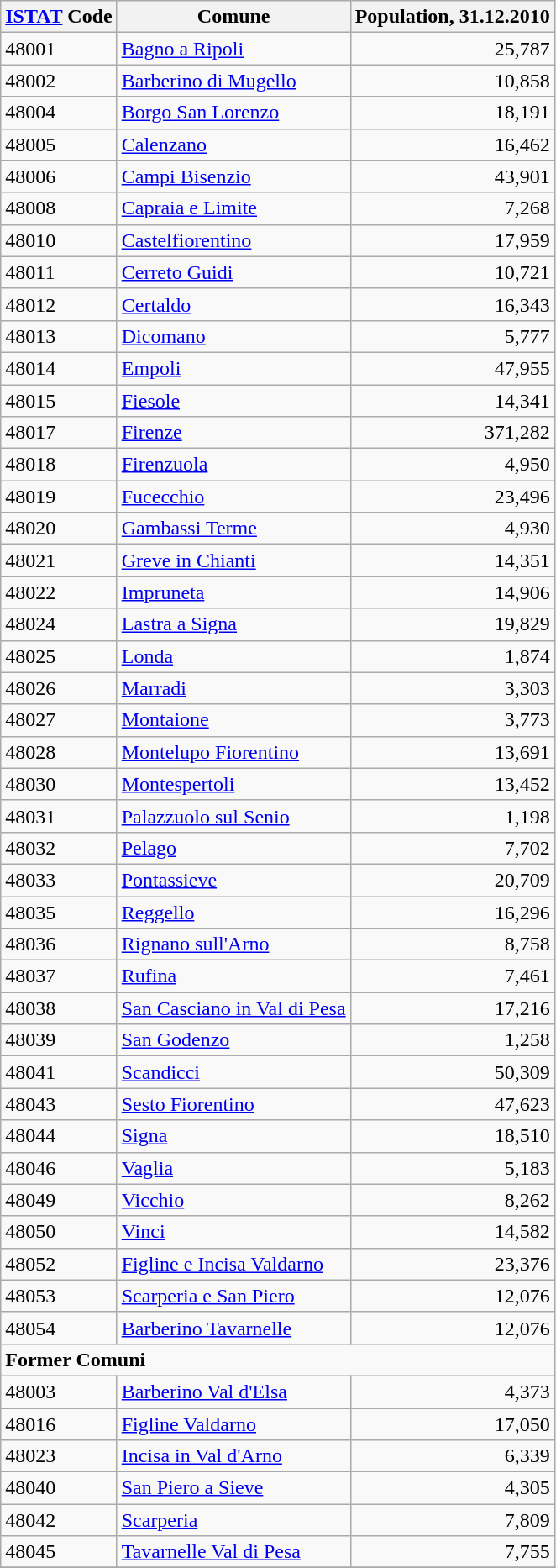<table class="wikitable sortable">
<tr>
<th><a href='#'>ISTAT</a> Code</th>
<th>Comune</th>
<th>Population, 31.12.2010</th>
</tr>
<tr>
<td>48001</td>
<td><a href='#'>Bagno a Ripoli</a></td>
<td align="right">25,787</td>
</tr>
<tr>
<td>48002</td>
<td><a href='#'>Barberino di Mugello</a></td>
<td align="right">10,858</td>
</tr>
<tr>
<td>48004</td>
<td><a href='#'>Borgo San Lorenzo</a></td>
<td align="right">18,191</td>
</tr>
<tr>
<td>48005</td>
<td><a href='#'>Calenzano</a></td>
<td align="right">16,462</td>
</tr>
<tr>
<td>48006</td>
<td><a href='#'>Campi Bisenzio</a></td>
<td align="right">43,901</td>
</tr>
<tr>
<td>48008</td>
<td><a href='#'>Capraia e Limite</a></td>
<td align="right">7,268</td>
</tr>
<tr>
<td>48010</td>
<td><a href='#'>Castelfiorentino</a></td>
<td align="right">17,959</td>
</tr>
<tr>
<td>48011</td>
<td><a href='#'>Cerreto Guidi</a></td>
<td align="right">10,721</td>
</tr>
<tr>
<td>48012</td>
<td><a href='#'>Certaldo</a></td>
<td align="right">16,343</td>
</tr>
<tr>
<td>48013</td>
<td><a href='#'>Dicomano</a></td>
<td align="right">5,777</td>
</tr>
<tr>
<td>48014</td>
<td><a href='#'>Empoli</a></td>
<td align="right">47,955</td>
</tr>
<tr>
<td>48015</td>
<td><a href='#'>Fiesole</a></td>
<td align="right">14,341</td>
</tr>
<tr>
<td>48017</td>
<td><a href='#'>Firenze</a></td>
<td align="right">371,282</td>
</tr>
<tr>
<td>48018</td>
<td><a href='#'>Firenzuola</a></td>
<td align="right">4,950</td>
</tr>
<tr>
<td>48019</td>
<td><a href='#'>Fucecchio</a></td>
<td align="right">23,496</td>
</tr>
<tr>
<td>48020</td>
<td><a href='#'>Gambassi Terme</a></td>
<td align="right">4,930</td>
</tr>
<tr>
<td>48021</td>
<td><a href='#'>Greve in Chianti</a></td>
<td align="right">14,351</td>
</tr>
<tr>
<td>48022</td>
<td><a href='#'>Impruneta</a></td>
<td align="right">14,906</td>
</tr>
<tr>
<td>48024</td>
<td><a href='#'>Lastra a Signa</a></td>
<td align="right">19,829</td>
</tr>
<tr>
<td>48025</td>
<td><a href='#'>Londa</a></td>
<td align="right">1,874</td>
</tr>
<tr>
<td>48026</td>
<td><a href='#'>Marradi</a></td>
<td align="right">3,303</td>
</tr>
<tr>
<td>48027</td>
<td><a href='#'>Montaione</a></td>
<td align="right">3,773</td>
</tr>
<tr>
<td>48028</td>
<td><a href='#'>Montelupo Fiorentino</a></td>
<td align="right">13,691</td>
</tr>
<tr>
<td>48030</td>
<td><a href='#'>Montespertoli</a></td>
<td align="right">13,452</td>
</tr>
<tr>
<td>48031</td>
<td><a href='#'>Palazzuolo sul Senio</a></td>
<td align="right">1,198</td>
</tr>
<tr>
<td>48032</td>
<td><a href='#'>Pelago</a></td>
<td align="right">7,702</td>
</tr>
<tr>
<td>48033</td>
<td><a href='#'>Pontassieve</a></td>
<td align="right">20,709</td>
</tr>
<tr>
<td>48035</td>
<td><a href='#'>Reggello</a></td>
<td align="right">16,296</td>
</tr>
<tr>
<td>48036</td>
<td><a href='#'>Rignano sull'Arno</a></td>
<td align="right">8,758</td>
</tr>
<tr>
<td>48037</td>
<td><a href='#'>Rufina</a></td>
<td align="right">7,461</td>
</tr>
<tr>
<td>48038</td>
<td><a href='#'>San Casciano in Val di Pesa</a></td>
<td align="right">17,216</td>
</tr>
<tr>
<td>48039</td>
<td><a href='#'>San Godenzo</a></td>
<td align="right">1,258</td>
</tr>
<tr>
<td>48041</td>
<td><a href='#'>Scandicci</a></td>
<td align="right">50,309</td>
</tr>
<tr>
<td>48043</td>
<td><a href='#'>Sesto Fiorentino</a></td>
<td align="right">47,623</td>
</tr>
<tr>
<td>48044</td>
<td><a href='#'>Signa</a></td>
<td align="right">18,510</td>
</tr>
<tr>
<td>48046</td>
<td><a href='#'>Vaglia</a></td>
<td align="right">5,183</td>
</tr>
<tr>
<td>48049</td>
<td><a href='#'>Vicchio</a></td>
<td align="right">8,262</td>
</tr>
<tr>
<td>48050</td>
<td><a href='#'>Vinci</a></td>
<td align="right">14,582</td>
</tr>
<tr>
<td>48052</td>
<td><a href='#'>Figline e Incisa Valdarno</a></td>
<td align="right">23,376</td>
</tr>
<tr>
<td>48053</td>
<td><a href='#'>Scarperia e San Piero</a></td>
<td align="right">12,076</td>
</tr>
<tr>
<td>48054</td>
<td><a href='#'>Barberino Tavarnelle</a></td>
<td align="right">12,076</td>
</tr>
<tr>
<td colspan="3"><strong>Former Comuni</strong></td>
</tr>
<tr>
<td>48003</td>
<td><a href='#'>Barberino Val d'Elsa</a></td>
<td align="right">4,373</td>
</tr>
<tr>
<td>48016</td>
<td><a href='#'>Figline Valdarno</a></td>
<td align="right">17,050</td>
</tr>
<tr>
<td>48023</td>
<td><a href='#'>Incisa in Val d'Arno</a></td>
<td align="right">6,339</td>
</tr>
<tr>
<td>48040</td>
<td><a href='#'>San Piero a Sieve</a></td>
<td align="right">4,305</td>
</tr>
<tr>
<td>48042</td>
<td><a href='#'>Scarperia</a></td>
<td align="right">7,809</td>
</tr>
<tr>
<td>48045</td>
<td><a href='#'>Tavarnelle Val di Pesa</a></td>
<td align="right">7,755</td>
</tr>
<tr>
</tr>
</table>
